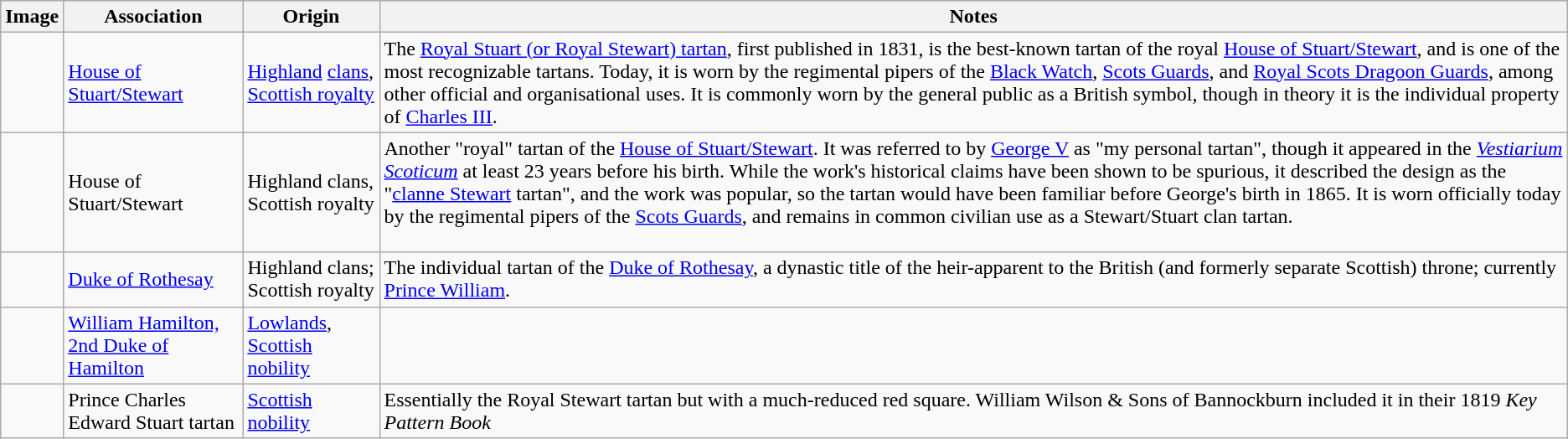<table class="wikitable sortable">
<tr>
<th>Image</th>
<th>Association</th>
<th>Origin</th>
<th>Notes</th>
</tr>
<tr>
<td></td>
<td><a href='#'>House of Stuart/Stewart</a></td>
<td><a href='#'>Highland</a> <a href='#'>clans</a>, <a href='#'>Scottish royalty</a></td>
<td>The <a href='#'>Royal Stuart (or Royal Stewart) tartan</a>, first published in 1831, is the best-known tartan of the royal <a href='#'>House of Stuart/Stewart</a>, and is one of the most recognizable tartans. Today, it is worn by the regimental pipers of the <a href='#'>Black Watch</a>, <a href='#'>Scots Guards</a>, and <a href='#'>Royal Scots Dragoon Guards</a>, among other official and organisational uses. It is commonly worn by the general public as a British symbol, though in theory it is the individual property of <a href='#'>Charles III</a>.</td>
</tr>
<tr>
<td></td>
<td>House of Stuart/Stewart</td>
<td>Highland clans, Scottish royalty</td>
<td>Another "royal" tartan of the <a href='#'>House of Stuart/Stewart</a>. It was referred to by <a href='#'>George V</a> as "my personal tartan", though it appeared in the <em><a href='#'>Vestiarium Scoticum</a></em> at least 23 years before his birth. While the work's historical claims have been shown to be spurious, it described the design as the "<a href='#'>clanne Stewart</a> tartan", and the work was popular, so the tartan would have been familiar before George's birth in 1865. It is worn officially today by the regimental pipers of the <a href='#'>Scots Guards</a>, and remains in common civilian use as a Stewart/Stuart clan tartan.<p></p></td>
</tr>
<tr>
<td></td>
<td><a href='#'>Duke of Rothesay</a></td>
<td>Highland clans; Scottish royalty</td>
<td>The individual tartan of the <a href='#'>Duke of Rothesay</a>, a dynastic title of the heir-apparent to the British (and formerly separate Scottish) throne; currently <a href='#'>Prince William</a>.</td>
</tr>
<tr>
<td></td>
<td><a href='#'>William Hamilton, 2nd Duke of Hamilton</a></td>
<td><a href='#'>Lowlands</a>, <a href='#'>Scottish nobility</a></td>
<td></td>
</tr>
<tr>
<td></td>
<td>Prince Charles Edward Stuart tartan</td>
<td><a href='#'>Scottish nobility</a></td>
<td>Essentially the Royal Stewart tartan but with a much-reduced red square. William Wilson & Sons of Bannockburn included it in their 1819 <em>Key Pattern Book</em></td>
</tr>
</table>
